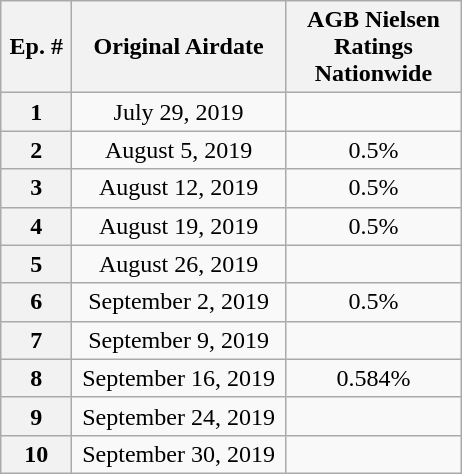<table class="wikitable" style="text-align:center">
<tr>
<th rowspan="1" style="width:40px">Ep. #</th>
<th style="width:135px">Original Airdate</th>
<th width="110">AGB Nielsen Ratings Nationwide</th>
</tr>
<tr>
<th>1</th>
<td>July 29, 2019</td>
<td></td>
</tr>
<tr>
<th>2</th>
<td>August 5, 2019</td>
<td>0.5%</td>
</tr>
<tr>
<th>3</th>
<td>August 12, 2019</td>
<td>0.5%</td>
</tr>
<tr>
<th>4</th>
<td>August 19, 2019</td>
<td>0.5%</td>
</tr>
<tr>
<th>5</th>
<td>August 26, 2019</td>
<td></td>
</tr>
<tr>
<th>6</th>
<td>September 2, 2019</td>
<td>0.5%</td>
</tr>
<tr>
<th>7</th>
<td>September 9, 2019</td>
<td></td>
</tr>
<tr>
<th>8</th>
<td>September 16, 2019</td>
<td>0.584%</td>
</tr>
<tr>
<th>9</th>
<td>September 24, 2019</td>
<td></td>
</tr>
<tr>
<th>10</th>
<td>September 30, 2019</td>
<td></td>
</tr>
</table>
